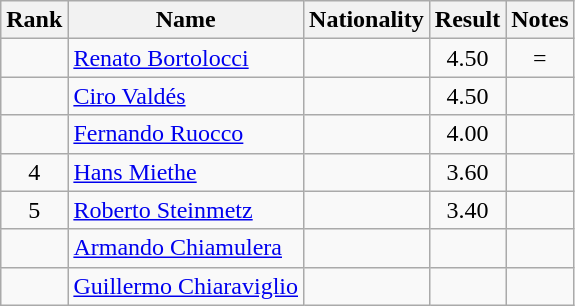<table class="wikitable sortable" style="text-align:center">
<tr>
<th>Rank</th>
<th>Name</th>
<th>Nationality</th>
<th>Result</th>
<th>Notes</th>
</tr>
<tr>
<td></td>
<td align=left><a href='#'>Renato Bortolocci</a></td>
<td align=left></td>
<td>4.50</td>
<td>=</td>
</tr>
<tr>
<td></td>
<td align=left><a href='#'>Ciro Valdés</a></td>
<td align=left></td>
<td>4.50</td>
<td></td>
</tr>
<tr>
<td></td>
<td align=left><a href='#'>Fernando Ruocco</a></td>
<td align=left></td>
<td>4.00</td>
<td></td>
</tr>
<tr>
<td>4</td>
<td align=left><a href='#'>Hans Miethe</a></td>
<td align=left></td>
<td>3.60</td>
<td></td>
</tr>
<tr>
<td>5</td>
<td align=left><a href='#'>Roberto Steinmetz</a></td>
<td align=left></td>
<td>3.40</td>
<td></td>
</tr>
<tr>
<td></td>
<td align=left><a href='#'>Armando Chiamulera</a></td>
<td align=left></td>
<td></td>
<td></td>
</tr>
<tr>
<td></td>
<td align=left><a href='#'>Guillermo Chiaraviglio</a></td>
<td align=left></td>
<td></td>
<td></td>
</tr>
</table>
